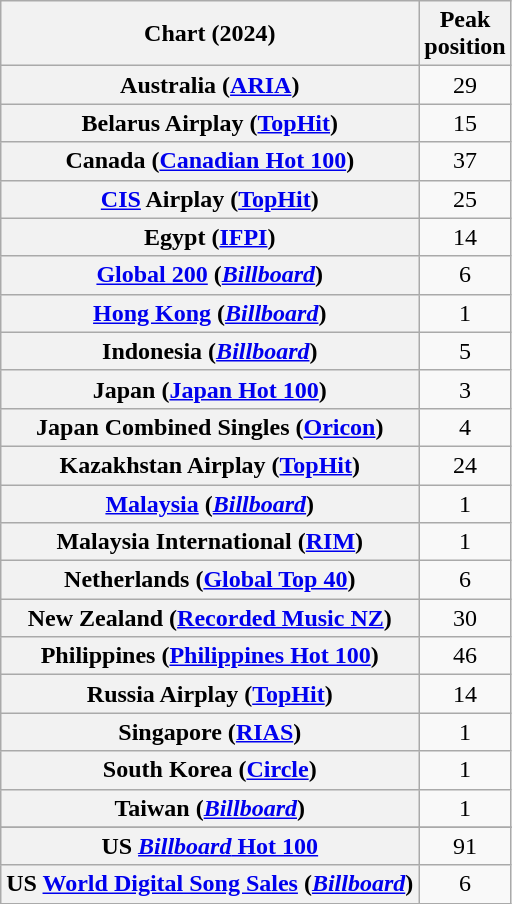<table class="wikitable plainrowheaders sortable" style="text-align:center">
<tr>
<th scope="col">Chart (2024)</th>
<th scope="col">Peak<br>position</th>
</tr>
<tr>
<th scope="row">Australia (<a href='#'>ARIA</a>)</th>
<td>29</td>
</tr>
<tr>
<th scope="row">Belarus Airplay (<a href='#'>TopHit</a>)</th>
<td>15</td>
</tr>
<tr>
<th scope="row">Canada (<a href='#'>Canadian Hot 100</a>)</th>
<td>37</td>
</tr>
<tr>
<th scope="row"><a href='#'>CIS</a> Airplay (<a href='#'>TopHit</a>)</th>
<td>25</td>
</tr>
<tr>
<th scope="row">Egypt (<a href='#'>IFPI</a>)</th>
<td>14</td>
</tr>
<tr>
<th scope="row"><a href='#'>Global 200</a> (<em><a href='#'>Billboard</a></em>)</th>
<td>6</td>
</tr>
<tr>
<th scope="row"><a href='#'>Hong Kong</a> (<em><a href='#'>Billboard</a></em>)</th>
<td>1</td>
</tr>
<tr>
<th scope="row">Indonesia (<em><a href='#'>Billboard</a></em>)</th>
<td>5</td>
</tr>
<tr>
<th scope="row">Japan (<a href='#'>Japan Hot 100</a>)</th>
<td>3</td>
</tr>
<tr>
<th scope="row">Japan Combined Singles (<a href='#'>Oricon</a>)</th>
<td>4</td>
</tr>
<tr>
<th scope="row">Kazakhstan Airplay (<a href='#'>TopHit</a>)</th>
<td>24</td>
</tr>
<tr>
<th scope="row"><a href='#'>Malaysia</a> (<em><a href='#'>Billboard</a></em>)</th>
<td>1</td>
</tr>
<tr>
<th scope="row">Malaysia International (<a href='#'>RIM</a>)</th>
<td>1</td>
</tr>
<tr>
<th scope="row">Netherlands (<a href='#'>Global Top 40</a>)</th>
<td>6</td>
</tr>
<tr>
<th scope="row">New Zealand (<a href='#'>Recorded Music NZ</a>)</th>
<td>30</td>
</tr>
<tr>
<th scope="row">Philippines (<a href='#'>Philippines Hot 100</a>)</th>
<td>46</td>
</tr>
<tr>
<th scope="row">Russia Airplay (<a href='#'>TopHit</a>)</th>
<td>14</td>
</tr>
<tr>
<th scope="row">Singapore (<a href='#'>RIAS</a>)</th>
<td>1</td>
</tr>
<tr>
<th scope="row">South Korea (<a href='#'>Circle</a>)</th>
<td>1</td>
</tr>
<tr>
<th scope="row">Taiwan (<em><a href='#'>Billboard</a></em>)</th>
<td>1</td>
</tr>
<tr>
</tr>
<tr>
</tr>
<tr>
<th scope="row">US <a href='#'><em>Billboard</em> Hot 100</a></th>
<td>91</td>
</tr>
<tr>
<th scope="row">US <a href='#'>World Digital Song Sales</a> (<em><a href='#'>Billboard</a></em>)</th>
<td>6</td>
</tr>
</table>
